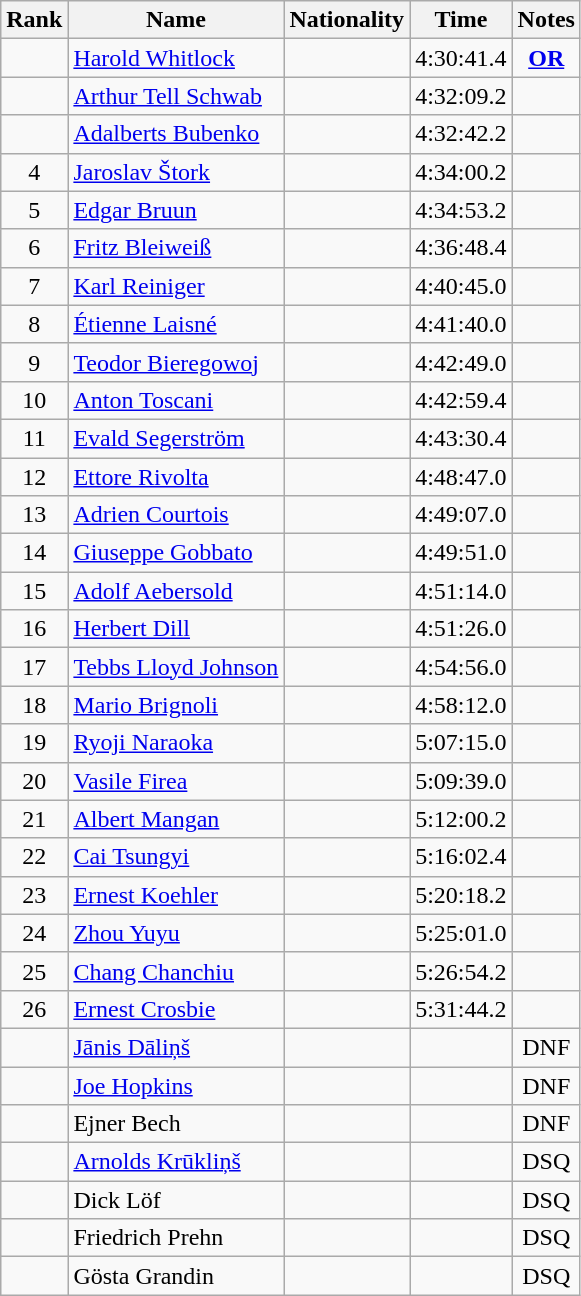<table class="wikitable sortable" style="text-align:center">
<tr>
<th>Rank</th>
<th>Name</th>
<th>Nationality</th>
<th>Time</th>
<th>Notes</th>
</tr>
<tr>
<td></td>
<td align=left><a href='#'>Harold Whitlock</a></td>
<td align=left></td>
<td>4:30:41.4</td>
<td><strong><a href='#'>OR</a></strong></td>
</tr>
<tr>
<td></td>
<td align=left><a href='#'>Arthur Tell Schwab</a></td>
<td align=left></td>
<td>4:32:09.2</td>
<td><strong> </strong></td>
</tr>
<tr>
<td></td>
<td align=left><a href='#'>Adalberts Bubenko</a></td>
<td align=left></td>
<td>4:32:42.2</td>
<td></td>
</tr>
<tr>
<td>4</td>
<td align=left><a href='#'>Jaroslav Štork</a></td>
<td align=left></td>
<td>4:34:00.2</td>
<td></td>
</tr>
<tr>
<td>5</td>
<td align=left><a href='#'>Edgar Bruun</a></td>
<td align=left></td>
<td>4:34:53.2</td>
<td><strong> </strong></td>
</tr>
<tr>
<td>6</td>
<td align=left><a href='#'>Fritz Bleiweiß</a></td>
<td align=left></td>
<td>4:36:48.4</td>
<td></td>
</tr>
<tr>
<td>7</td>
<td align=left><a href='#'>Karl Reiniger</a></td>
<td align=left></td>
<td>4:40:45.0</td>
<td></td>
</tr>
<tr>
<td>8</td>
<td align=left><a href='#'>Étienne Laisné</a></td>
<td align=left></td>
<td>4:41:40.0</td>
<td></td>
</tr>
<tr>
<td>9</td>
<td align=left><a href='#'>Teodor Bieregowoj</a></td>
<td align=left></td>
<td>4:42:49.0</td>
<td></td>
</tr>
<tr>
<td>10</td>
<td align=left><a href='#'>Anton Toscani</a></td>
<td align=left></td>
<td>4:42:59.4</td>
<td></td>
</tr>
<tr>
<td>11</td>
<td align=left><a href='#'>Evald Segerström</a></td>
<td align=left></td>
<td>4:43:30.4</td>
<td></td>
</tr>
<tr>
<td>12</td>
<td align=left><a href='#'>Ettore Rivolta</a></td>
<td align=left></td>
<td>4:48:47.0</td>
<td></td>
</tr>
<tr>
<td>13</td>
<td align=left><a href='#'>Adrien Courtois</a></td>
<td align=left></td>
<td>4:49:07.0</td>
<td></td>
</tr>
<tr>
<td>14</td>
<td align=left><a href='#'>Giuseppe Gobbato</a></td>
<td align=left></td>
<td>4:49:51.0</td>
<td></td>
</tr>
<tr>
<td>15</td>
<td align=left><a href='#'>Adolf Aebersold</a></td>
<td align=left></td>
<td>4:51:14.0</td>
<td></td>
</tr>
<tr>
<td>16</td>
<td align=left><a href='#'>Herbert Dill</a></td>
<td align=left></td>
<td>4:51:26.0</td>
<td></td>
</tr>
<tr>
<td>17</td>
<td align=left><a href='#'>Tebbs Lloyd Johnson</a></td>
<td align=left></td>
<td>4:54:56.0</td>
<td></td>
</tr>
<tr>
<td>18</td>
<td align=left><a href='#'>Mario Brignoli</a></td>
<td align=left></td>
<td>4:58:12.0</td>
<td></td>
</tr>
<tr>
<td>19</td>
<td align=left><a href='#'>Ryoji Naraoka</a></td>
<td align=left></td>
<td>5:07:15.0</td>
<td></td>
</tr>
<tr>
<td>20</td>
<td align=left><a href='#'>Vasile Firea</a></td>
<td align=left></td>
<td>5:09:39.0</td>
<td></td>
</tr>
<tr>
<td>21</td>
<td align=left><a href='#'>Albert Mangan</a></td>
<td align=left></td>
<td>5:12:00.2</td>
<td></td>
</tr>
<tr>
<td>22</td>
<td align=left><a href='#'>Cai Tsungyi</a></td>
<td align=left></td>
<td>5:16:02.4</td>
<td></td>
</tr>
<tr>
<td>23</td>
<td align=left><a href='#'>Ernest Koehler</a></td>
<td align=left></td>
<td>5:20:18.2</td>
<td></td>
</tr>
<tr>
<td>24</td>
<td align=left><a href='#'>Zhou Yuyu</a></td>
<td align=left></td>
<td>5:25:01.0</td>
<td></td>
</tr>
<tr>
<td>25</td>
<td align=left><a href='#'>Chang Chanchiu</a></td>
<td align=left></td>
<td>5:26:54.2</td>
<td></td>
</tr>
<tr>
<td>26</td>
<td align=left><a href='#'>Ernest Crosbie</a></td>
<td align=left></td>
<td>5:31:44.2</td>
<td></td>
</tr>
<tr>
<td></td>
<td align=left><a href='#'>Jānis Dāliņš</a></td>
<td align=left></td>
<td></td>
<td>DNF</td>
</tr>
<tr>
<td></td>
<td align=left><a href='#'>Joe Hopkins</a></td>
<td align=left></td>
<td></td>
<td>DNF</td>
</tr>
<tr>
<td></td>
<td align=left>Ejner Bech</td>
<td align=left></td>
<td></td>
<td>DNF</td>
</tr>
<tr>
<td></td>
<td align=left><a href='#'>Arnolds Krūkliņš</a></td>
<td align=left></td>
<td></td>
<td>DSQ</td>
</tr>
<tr>
<td></td>
<td align=left>Dick Löf</td>
<td align=left></td>
<td></td>
<td>DSQ</td>
</tr>
<tr>
<td></td>
<td align=left>Friedrich Prehn</td>
<td align=left></td>
<td></td>
<td>DSQ</td>
</tr>
<tr>
<td></td>
<td align=left>Gösta Grandin</td>
<td align=left></td>
<td></td>
<td>DSQ</td>
</tr>
</table>
